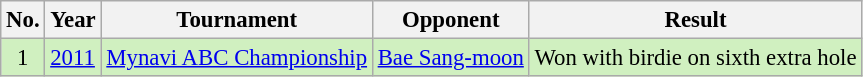<table class="wikitable" style="font-size:95%;">
<tr>
<th>No.</th>
<th>Year</th>
<th>Tournament</th>
<th>Opponent</th>
<th>Result</th>
</tr>
<tr style="background:#D0F0C0;">
<td align=center>1</td>
<td><a href='#'>2011</a></td>
<td><a href='#'>Mynavi ABC Championship</a></td>
<td> <a href='#'>Bae Sang-moon</a></td>
<td>Won with birdie on sixth extra hole</td>
</tr>
</table>
